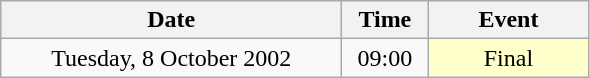<table class = "wikitable" style="text-align:center;">
<tr>
<th width=220>Date</th>
<th width=50>Time</th>
<th width=100>Event</th>
</tr>
<tr>
<td>Tuesday, 8 October 2002</td>
<td>09:00</td>
<td bgcolor=ffffcc>Final</td>
</tr>
</table>
